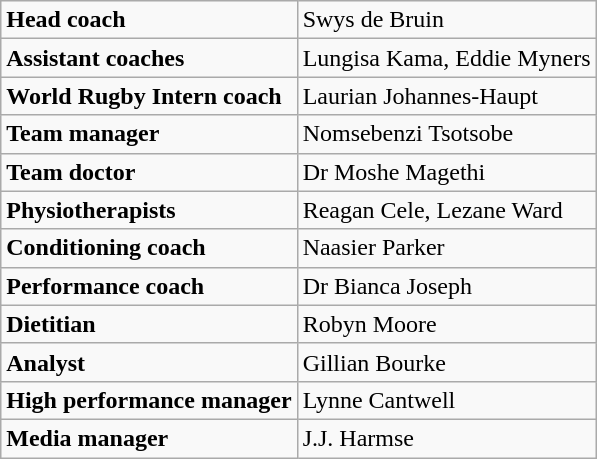<table class="wikitable">
<tr>
<td><strong>Head coach</strong></td>
<td>Swys de Bruin</td>
</tr>
<tr>
<td><strong>Assistant coaches</strong></td>
<td>Lungisa Kama, Eddie Myners</td>
</tr>
<tr>
<td><strong>World Rugby Intern coach</strong></td>
<td>Laurian Johannes-Haupt</td>
</tr>
<tr>
<td><strong>Team manager</strong></td>
<td>Nomsebenzi Tsotsobe</td>
</tr>
<tr>
<td><strong>Team doctor</strong></td>
<td>Dr Moshe Magethi</td>
</tr>
<tr>
<td><strong>Physiotherapists</strong></td>
<td>Reagan Cele, Lezane Ward</td>
</tr>
<tr>
<td><strong>Conditioning coach</strong></td>
<td>Naasier Parker</td>
</tr>
<tr>
<td><strong>Performance coach</strong></td>
<td>Dr Bianca Joseph</td>
</tr>
<tr>
<td><strong>Dietitian</strong></td>
<td>Robyn Moore</td>
</tr>
<tr>
<td><strong>Analyst</strong></td>
<td>Gillian Bourke</td>
</tr>
<tr>
<td><strong>High performance manager</strong></td>
<td>Lynne Cantwell</td>
</tr>
<tr>
<td><strong>Media manager</strong></td>
<td>J.J. Harmse</td>
</tr>
</table>
